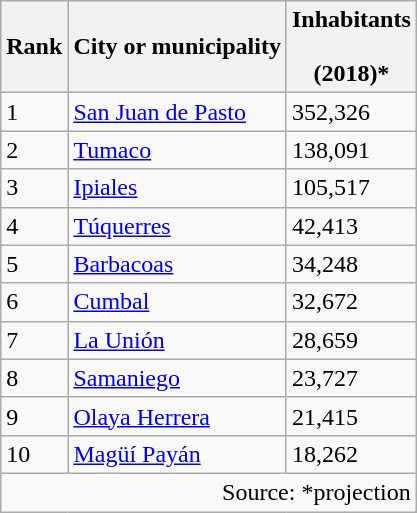<table class="wikitable sortable mw-collapsible">
<tr>
<th>Rank</th>
<th data-sort-type="number">City or municipality</th>
<th>Inhabitants<br><br>(2018)*</th>
</tr>
<tr>
<td>1</td>
<td><a href='#'>San Juan de Pasto</a></td>
<td>352,326</td>
</tr>
<tr>
<td>2</td>
<td><a href='#'>Tumaco</a></td>
<td>138,091</td>
</tr>
<tr>
<td>3</td>
<td><a href='#'>Ipiales</a></td>
<td>105,517</td>
</tr>
<tr>
<td>4</td>
<td><a href='#'>Túquerres</a></td>
<td>42,413</td>
</tr>
<tr>
<td>5</td>
<td><a href='#'>Barbacoas</a></td>
<td>34,248</td>
</tr>
<tr>
<td>6</td>
<td><a href='#'>Cumbal</a></td>
<td>32,672</td>
</tr>
<tr>
<td>7</td>
<td><a href='#'>La Unión</a></td>
<td>28,659</td>
</tr>
<tr>
<td>8</td>
<td><a href='#'>Samaniego</a></td>
<td>23,727</td>
</tr>
<tr>
<td>9</td>
<td><a href='#'>Olaya Herrera</a></td>
<td>21,415</td>
</tr>
<tr>
<td>10</td>
<td><a href='#'>Magüí Payán</a></td>
<td>18,262</td>
</tr>
<tr class="sortbottom" style="text-align:right;">
<td colspan="7">Source:  *projection</td>
</tr>
</table>
